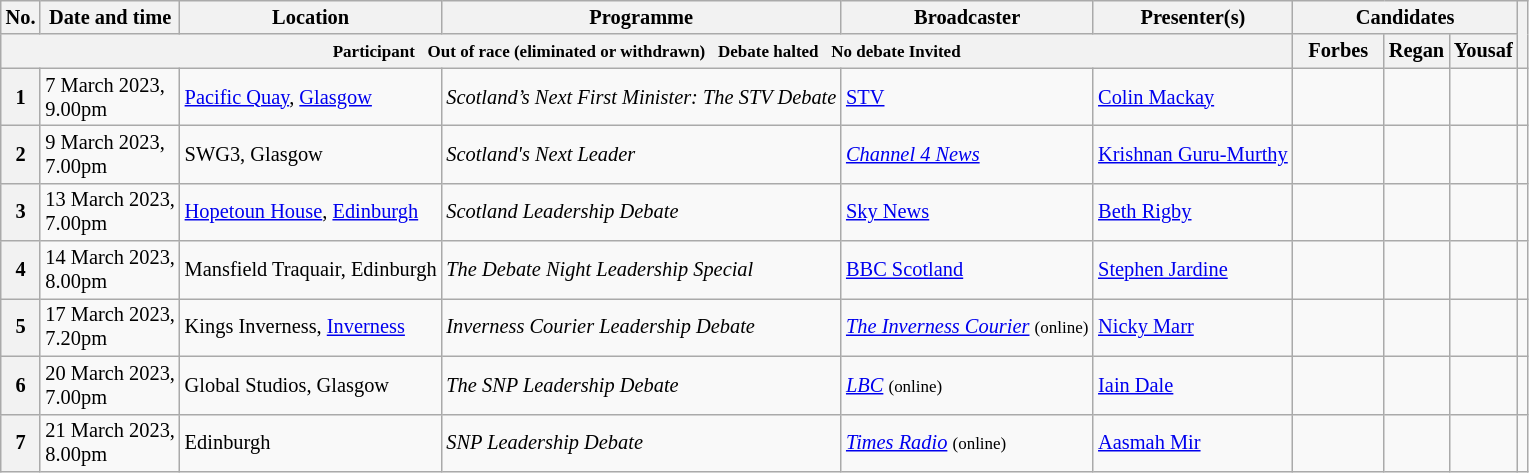<table class="wikitable wiki table" style="font-size:85%">
<tr>
<th style="white-space:nowrap;">No.</th>
<th>Date and time</th>
<th>Location</th>
<th>Programme</th>
<th>Broadcaster</th>
<th>Presenter(s)</th>
<th colspan="3" scope="col">Candidates</th>
<th rowspan="2"></th>
</tr>
<tr>
<th colspan="6"><small> Participant    Out of race (eliminated or withdrawn)    Debate halted    No debate  Invited</small></th>
<th scope="col" style="width:4em;">Forbes</th>
<th>Regan</th>
<th>Yousaf</th>
</tr>
<tr>
<th>1</th>
<td style="white-space:nowrap;">7 March 2023,<br>9.00pm</td>
<td style="white-space:nowrap;"><a href='#'>Pacific Quay</a>, <a href='#'>Glasgow</a></td>
<td style="white-space;"><em> Scotland’s Next First Minister: The STV Debate</em></td>
<td style="white-space:nowrap;"><a href='#'>STV</a></td>
<td style="white-space:nowrap;"><a href='#'>Colin Mackay</a></td>
<td></td>
<td></td>
<td></td>
<td></td>
</tr>
<tr>
<th>2</th>
<td>9 March 2023,<br>7.00pm</td>
<td>SWG3, Glasgow</td>
<td><em>Scotland's Next Leader</em></td>
<td><em><a href='#'>Channel 4 News</a></em></td>
<td><a href='#'>Krishnan Guru-Murthy</a></td>
<td></td>
<td></td>
<td></td>
<td></td>
</tr>
<tr>
<th>3</th>
<td>13 March 2023,<br>7.00pm</td>
<td><a href='#'>Hopetoun House</a>, <a href='#'>Edinburgh</a></td>
<td><em>Scotland Leadership Debate</em></td>
<td><a href='#'>Sky News</a></td>
<td><a href='#'>Beth Rigby</a></td>
<td></td>
<td></td>
<td></td>
<td></td>
</tr>
<tr>
<th>4</th>
<td style="white-space:nowrap;">14 March 2023,<br>8.00pm</td>
<td style="white-space:nowrap;">Mansfield Traquair, Edinburgh</td>
<td style="white-space;"><em>The Debate Night Leadership Special</em></td>
<td style="white-space:nowrap;"><a href='#'>BBC Scotland</a></td>
<td style="white-space:nowrap;"><a href='#'>Stephen Jardine</a></td>
<td></td>
<td></td>
<td></td>
<td></td>
</tr>
<tr>
<th>5</th>
<td>17 March 2023,<br>7.20pm</td>
<td>Kings Inverness, <a href='#'>Inverness</a></td>
<td><em>Inverness Courier Leadership Debate</em></td>
<td><em><a href='#'>The Inverness Courier</a></em> <small>(online)</small></td>
<td><a href='#'>Nicky Marr</a></td>
<td></td>
<td></td>
<td></td>
<td></td>
</tr>
<tr>
<th>6</th>
<td>20 March 2023,<br>7.00pm</td>
<td>Global Studios, Glasgow</td>
<td><em>The SNP Leadership Debate</em></td>
<td><em><a href='#'>LBC</a></em> <small>(online)</small></td>
<td><a href='#'>Iain Dale</a></td>
<td></td>
<td></td>
<td></td>
<td></td>
</tr>
<tr>
<th>7</th>
<td>21 March 2023,<br>8.00pm</td>
<td>Edinburgh</td>
<td><em>SNP Leadership Debate</em></td>
<td><em><a href='#'>Times Radio</a></em> <small>(online)</small></td>
<td><a href='#'>Aasmah Mir</a></td>
<td></td>
<td></td>
<td></td>
<td></td>
</tr>
</table>
